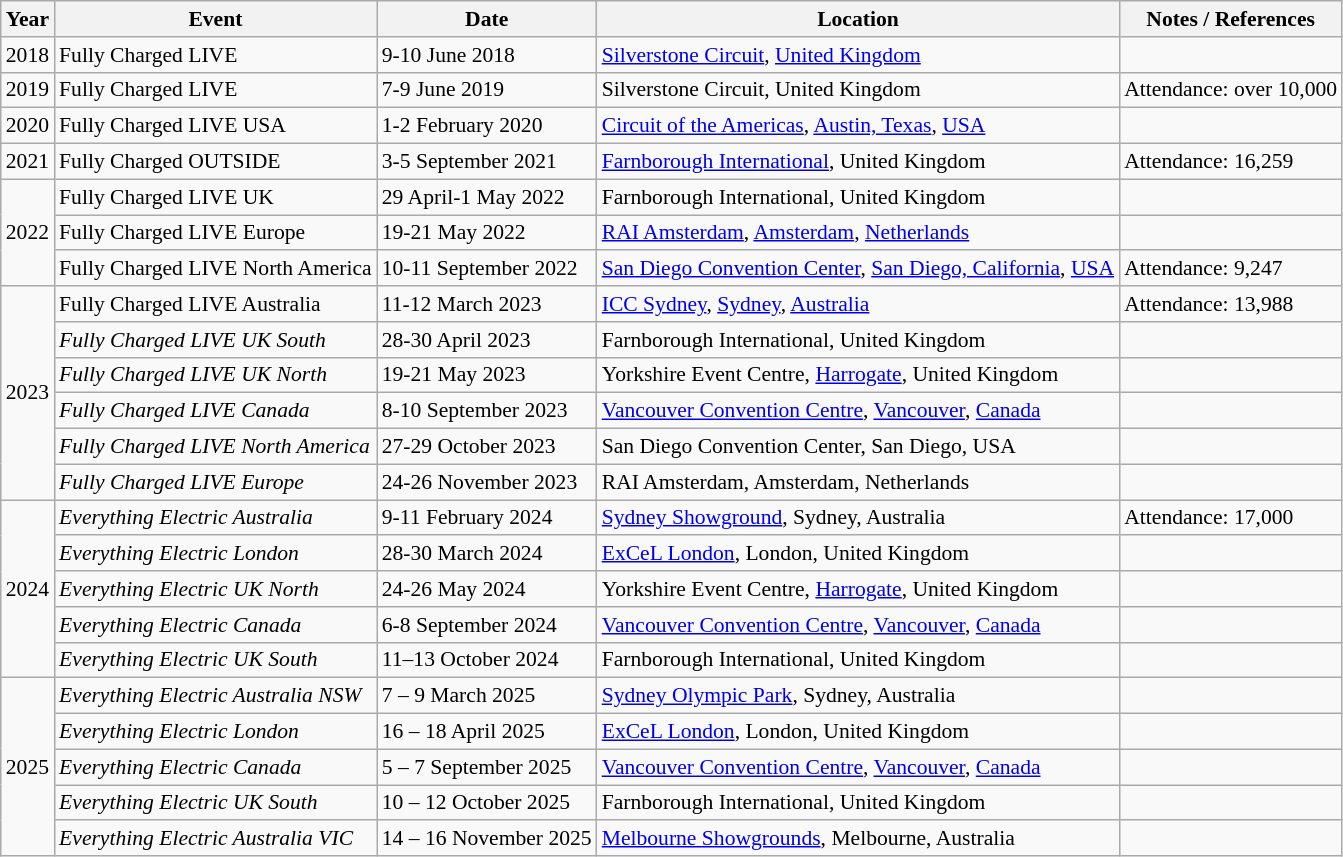<table class="wikitable" style="font-size:90%; align=center">
<tr>
<th>Year</th>
<th>Event</th>
<th>Date</th>
<th>Location</th>
<th>Notes / References</th>
</tr>
<tr>
<td valign=center>2018</td>
<td>Fully Charged LIVE</td>
<td>9-10 June 2018</td>
<td><a href='#'>Silverstone Circuit</a>, <a href='#'>United Kingdom</a></td>
<td></td>
</tr>
<tr>
<td valign=center>2019</td>
<td>Fully Charged LIVE</td>
<td>7-9 June 2019</td>
<td>Silverstone Circuit, United Kingdom</td>
<td>Attendance: over 10,000</td>
</tr>
<tr>
<td valign=center>2020</td>
<td>Fully Charged LIVE USA</td>
<td>1-2 February 2020</td>
<td><a href='#'>Circuit of the Americas</a>, <a href='#'>Austin, Texas</a>, <a href='#'>USA</a></td>
<td></td>
</tr>
<tr>
<td valign=center>2021</td>
<td>Fully Charged OUTSIDE</td>
<td>3-5 September 2021</td>
<td><a href='#'>Farnborough International</a>, United Kingdom</td>
<td>Attendance: 16,259</td>
</tr>
<tr>
<td rowspan=3 valign=center>2022</td>
<td>Fully Charged LIVE UK</td>
<td>29 April-1 May 2022</td>
<td>Farnborough International, United Kingdom</td>
<td></td>
</tr>
<tr>
<td>Fully Charged LIVE Europe</td>
<td>19-21 May 2022</td>
<td><a href='#'>RAI Amsterdam</a>, <a href='#'>Amsterdam</a>, <a href='#'>Netherlands</a></td>
<td></td>
</tr>
<tr>
<td>Fully Charged LIVE North America</td>
<td>10-11 September 2022</td>
<td><a href='#'>San Diego Convention Center</a>, <a href='#'>San Diego, California</a>, <a href='#'>USA</a></td>
<td>Attendance: 9,247</td>
</tr>
<tr>
<td rowspan=6 valign=center>2023</td>
<td>Fully Charged LIVE Australia</td>
<td>11-12 March 2023</td>
<td><a href='#'>ICC Sydney</a>, <a href='#'>Sydney</a>, <a href='#'>Australia</a></td>
<td>Attendance: 13,988</td>
</tr>
<tr>
<td><em>Fully Charged LIVE UK South</em></td>
<td>28-30 April 2023</td>
<td>Farnborough International, United Kingdom</td>
<td></td>
</tr>
<tr>
<td><em>Fully Charged LIVE UK North</em></td>
<td>19-21 May 2023</td>
<td>Yorkshire Event Centre, <a href='#'>Harrogate</a>, United Kingdom</td>
<td></td>
</tr>
<tr>
<td><em>Fully Charged LIVE Canada</em></td>
<td>8-10 September 2023</td>
<td><a href='#'>Vancouver Convention Centre</a>, <a href='#'>Vancouver</a>, <a href='#'>Canada</a></td>
<td></td>
</tr>
<tr>
<td><em>Fully Charged LIVE North America</em></td>
<td>27-29 October 2023</td>
<td>San Diego Convention Center, San Diego, USA</td>
<td></td>
</tr>
<tr>
<td><em>Fully Charged LIVE Europe</em></td>
<td>24-26 November 2023</td>
<td>RAI Amsterdam, Amsterdam, Netherlands</td>
<td></td>
</tr>
<tr>
<td rowspan=5 valign=center>2024</td>
<td><em>Everything Electric Australia</em></td>
<td>9-11 February 2024</td>
<td><a href='#'>Sydney Showground</a>, Sydney, Australia</td>
<td>Attendance: 17,000</td>
</tr>
<tr>
<td><em>Everything Electric London</em></td>
<td>28-30 March 2024</td>
<td><a href='#'>ExCeL London</a>, London, United Kingdom</td>
<td></td>
</tr>
<tr>
<td><em>Everything Electric UK North</em></td>
<td>24-26 May 2024</td>
<td>Yorkshire Event Centre, <a href='#'>Harrogate</a>, United Kingdom</td>
<td></td>
</tr>
<tr>
<td><em>Everything Electric Canada</em></td>
<td>6-8 September 2024</td>
<td><a href='#'>Vancouver Convention Centre</a>, <a href='#'>Vancouver</a>, <a href='#'>Canada</a></td>
<td></td>
</tr>
<tr>
<td><em>Everything Electric UK South</em></td>
<td>11–13 October 2024</td>
<td>Farnborough International, United Kingdom</td>
<td></td>
</tr>
<tr>
<td rowspan=5 valign=center>2025</td>
<td><em>Everything Electric Australia NSW</em></td>
<td>7 – 9 March 2025</td>
<td><a href='#'>Sydney Olympic Park</a>, Sydney, Australia</td>
<td></td>
</tr>
<tr>
<td><em>Everything Electric London</em></td>
<td>16 – 18 April 2025</td>
<td><a href='#'>ExCeL London</a>, London, United Kingdom</td>
<td></td>
</tr>
<tr>
<td><em>Everything Electric Canada</em></td>
<td>5 – 7 September 2025</td>
<td><a href='#'>Vancouver Convention Centre</a>, <a href='#'>Vancouver</a>, <a href='#'>Canada</a></td>
<td></td>
</tr>
<tr>
<td><em>Everything Electric UK South</em></td>
<td>10 – 12 October 2025</td>
<td>Farnborough International, United Kingdom</td>
<td></td>
</tr>
<tr>
<td><em>Everything Electric Australia VIC</em></td>
<td>14 – 16 November 2025</td>
<td><a href='#'>Melbourne Showgrounds</a>, Melbourne, Australia</td>
<td></td>
</tr>
</table>
